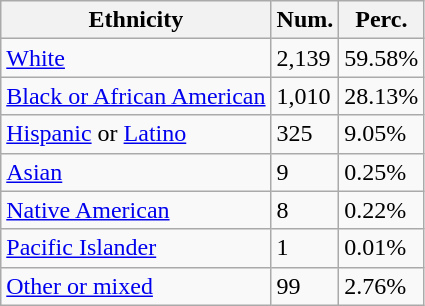<table class="wikitable">
<tr>
<th>Ethnicity</th>
<th>Num.</th>
<th>Perc.</th>
</tr>
<tr>
<td><a href='#'>White</a></td>
<td>2,139</td>
<td>59.58%</td>
</tr>
<tr>
<td><a href='#'>Black or African American</a></td>
<td>1,010</td>
<td>28.13%</td>
</tr>
<tr>
<td><a href='#'>Hispanic</a> or <a href='#'>Latino</a></td>
<td>325</td>
<td>9.05%</td>
</tr>
<tr>
<td><a href='#'>Asian</a></td>
<td>9</td>
<td>0.25%</td>
</tr>
<tr>
<td><a href='#'>Native American</a></td>
<td>8</td>
<td>0.22%</td>
</tr>
<tr>
<td><a href='#'>Pacific Islander</a></td>
<td>1</td>
<td>0.01%</td>
</tr>
<tr>
<td><a href='#'>Other or mixed</a></td>
<td>99</td>
<td>2.76%</td>
</tr>
</table>
